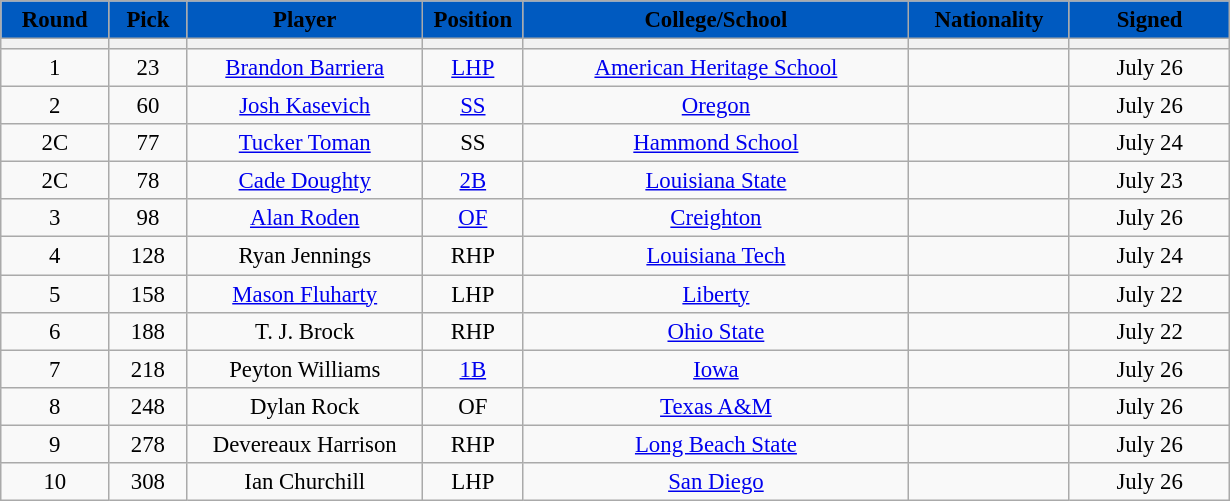<table class="wikitable" style="font-size: 95%; text-align: center;">
<tr>
<th style="background:#005ac0;" color:white;"><span>Round</span></th>
<th style="background:#005ac0;" color:white;"><span>Pick</span></th>
<th style="background:#005ac0;" color:white;"><span>Player</span></th>
<th style="background:#005ac0;" color:white;"><span>Position</span></th>
<th style="background:#005ac0;" color:white;"><span>College/School</span></th>
<th style="background:#005ac0;" color:white;"><span>Nationality</span></th>
<th style="background:#005ac0;" color:white;"><span>Signed</span></th>
</tr>
<tr>
<th width="65"></th>
<th width="45"></th>
<th style="width:150px;"></th>
<th width="60"></th>
<th style="width:250px;"></th>
<th style="width:100px;"></th>
<th style="width:100px;"></th>
</tr>
<tr>
<td>1</td>
<td>23</td>
<td><a href='#'>Brandon Barriera</a></td>
<td><a href='#'>LHP</a></td>
<td><a href='#'>American Heritage School</a></td>
<td></td>
<td>July 26</td>
</tr>
<tr>
<td>2</td>
<td>60</td>
<td><a href='#'>Josh Kasevich</a></td>
<td><a href='#'>SS</a></td>
<td><a href='#'>Oregon</a></td>
<td></td>
<td>July 26</td>
</tr>
<tr>
<td>2C</td>
<td>77</td>
<td><a href='#'>Tucker Toman</a></td>
<td>SS</td>
<td><a href='#'>Hammond School</a></td>
<td></td>
<td>July 24</td>
</tr>
<tr>
<td>2C</td>
<td>78</td>
<td><a href='#'>Cade Doughty</a></td>
<td><a href='#'>2B</a></td>
<td><a href='#'>Louisiana State</a></td>
<td></td>
<td>July 23</td>
</tr>
<tr>
<td>3</td>
<td>98</td>
<td><a href='#'>Alan Roden</a></td>
<td><a href='#'>OF</a></td>
<td><a href='#'>Creighton</a></td>
<td></td>
<td>July 26</td>
</tr>
<tr>
<td>4</td>
<td>128</td>
<td>Ryan Jennings</td>
<td>RHP</td>
<td><a href='#'>Louisiana Tech</a></td>
<td></td>
<td>July 24</td>
</tr>
<tr>
<td>5</td>
<td>158</td>
<td><a href='#'>Mason Fluharty</a></td>
<td>LHP</td>
<td><a href='#'>Liberty</a></td>
<td></td>
<td>July 22</td>
</tr>
<tr>
<td>6</td>
<td>188</td>
<td>T. J. Brock</td>
<td>RHP</td>
<td><a href='#'>Ohio State</a></td>
<td></td>
<td>July 22</td>
</tr>
<tr>
<td>7</td>
<td>218</td>
<td>Peyton Williams</td>
<td><a href='#'>1B</a></td>
<td><a href='#'>Iowa</a></td>
<td></td>
<td>July 26</td>
</tr>
<tr>
<td>8</td>
<td>248</td>
<td>Dylan Rock</td>
<td>OF</td>
<td><a href='#'>Texas A&M</a></td>
<td></td>
<td>July 26</td>
</tr>
<tr>
<td>9</td>
<td>278</td>
<td>Devereaux Harrison</td>
<td>RHP</td>
<td><a href='#'>Long Beach State</a></td>
<td></td>
<td>July 26</td>
</tr>
<tr>
<td>10</td>
<td>308</td>
<td>Ian Churchill</td>
<td>LHP</td>
<td><a href='#'>San Diego</a></td>
<td></td>
<td>July 26</td>
</tr>
</table>
